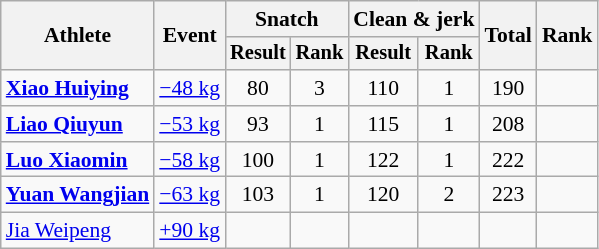<table class="wikitable" style="font-size:90%">
<tr>
<th rowspan="2">Athlete</th>
<th rowspan="2">Event</th>
<th colspan="2">Snatch</th>
<th colspan="2">Clean & jerk</th>
<th rowspan="2">Total</th>
<th rowspan="2">Rank</th>
</tr>
<tr style="font-size:95%">
<th>Result</th>
<th>Rank</th>
<th>Result</th>
<th>Rank</th>
</tr>
<tr align=center>
<td align=left><strong><a href='#'>Xiao Huiying</a></strong></td>
<td align=left><a href='#'>−48 kg</a></td>
<td>80</td>
<td>3</td>
<td>110</td>
<td>1</td>
<td>190</td>
<td></td>
</tr>
<tr align=center>
<td align=left><strong><a href='#'>Liao Qiuyun</a></strong></td>
<td align=left><a href='#'>−53 kg</a></td>
<td>93</td>
<td>1</td>
<td>115</td>
<td>1</td>
<td>208</td>
<td></td>
</tr>
<tr align=center>
<td align=left><strong><a href='#'>Luo Xiaomin</a></strong></td>
<td align=left><a href='#'>−58 kg</a></td>
<td>100</td>
<td>1</td>
<td>122</td>
<td>1</td>
<td>222</td>
<td></td>
</tr>
<tr align=center>
<td align=left><strong><a href='#'>Yuan Wangjian</a></strong></td>
<td align=left><a href='#'>−63 kg</a></td>
<td>103</td>
<td>1</td>
<td>120</td>
<td>2</td>
<td>223</td>
<td></td>
</tr>
<tr align=center>
<td align=left><a href='#'>Jia Weipeng</a></td>
<td align=left><a href='#'>+90 kg</a></td>
<td></td>
<td></td>
<td></td>
<td></td>
<td></td>
<td></td>
</tr>
</table>
